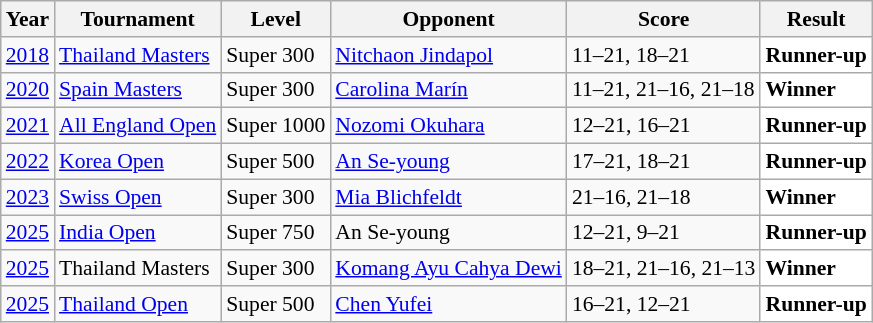<table class="sortable wikitable" style="font-size: 90%;">
<tr>
<th>Year</th>
<th>Tournament</th>
<th>Level</th>
<th>Opponent</th>
<th>Score</th>
<th>Result</th>
</tr>
<tr>
<td align="center"><a href='#'>2018</a></td>
<td align="left"><a href='#'>Thailand Masters</a></td>
<td align="left">Super 300</td>
<td align="left"> <a href='#'>Nitchaon Jindapol</a></td>
<td align="left">11–21, 18–21</td>
<td style="text-align:left; background:white"> <strong>Runner-up</strong></td>
</tr>
<tr>
<td align="center"><a href='#'>2020</a></td>
<td align="left"><a href='#'>Spain Masters</a></td>
<td align="left">Super 300</td>
<td align="left"> <a href='#'>Carolina Marín</a></td>
<td align="left">11–21, 21–16, 21–18</td>
<td style="text-align:left; background:white"> <strong>Winner</strong></td>
</tr>
<tr>
<td align="center"><a href='#'>2021</a></td>
<td align="left"><a href='#'>All England Open</a></td>
<td align="left">Super 1000</td>
<td align="left"> <a href='#'>Nozomi Okuhara</a></td>
<td align="left">12–21, 16–21</td>
<td style="text-align:left; background:white"> <strong>Runner-up</strong></td>
</tr>
<tr>
<td align="center"><a href='#'>2022</a></td>
<td align="left"><a href='#'>Korea Open</a></td>
<td align="left">Super 500</td>
<td align="left"> <a href='#'>An Se-young</a></td>
<td align="left">17–21, 18–21</td>
<td style="text-align:left; background:white"> <strong>Runner-up</strong></td>
</tr>
<tr>
<td align="center"><a href='#'>2023</a></td>
<td align="left"><a href='#'>Swiss Open</a></td>
<td align="left">Super 300</td>
<td align="left"> <a href='#'>Mia Blichfeldt</a></td>
<td align="left">21–16, 21–18</td>
<td style="text-align:left; background:white"> <strong>Winner</strong></td>
</tr>
<tr>
<td align="center"><a href='#'>2025</a></td>
<td align="left"><a href='#'>India Open</a></td>
<td align="left">Super 750</td>
<td align="left"> An Se-young</td>
<td align="left">12–21, 9–21</td>
<td style="text-align:left; background:white"> <strong>Runner-up</strong></td>
</tr>
<tr>
<td align="center"><a href='#'>2025</a></td>
<td align="left">Thailand Masters</td>
<td align="left">Super 300</td>
<td align="left"> <a href='#'>Komang Ayu Cahya Dewi</a></td>
<td align="left">18–21, 21–16, 21–13</td>
<td style="text-align:left; background:white"> <strong>Winner</strong></td>
</tr>
<tr>
<td align="center"><a href='#'>2025</a></td>
<td align="left"><a href='#'>Thailand Open</a></td>
<td align="left">Super 500</td>
<td align="left"> <a href='#'>Chen Yufei</a></td>
<td align="left">16–21, 12–21</td>
<td style="text-align:left; background: white"> <strong>Runner-up</strong></td>
</tr>
</table>
